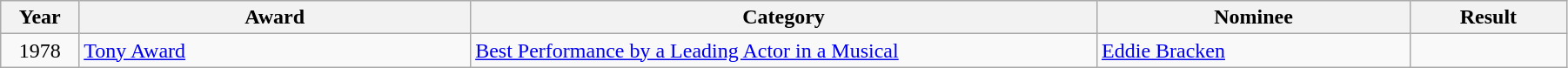<table class="wikitable" style="width:95%;">
<tr>
<th style="width:5%;">Year</th>
<th style="width:25%;">Award</th>
<th style="width:40%;">Category</th>
<th style="width:20%;">Nominee</th>
<th style="width:10%;">Result</th>
</tr>
<tr>
<td style="text-align:center;">1978</td>
<td><a href='#'>Tony Award</a></td>
<td><a href='#'>Best Performance by a Leading Actor in a Musical</a></td>
<td><a href='#'>Eddie Bracken</a></td>
<td></td>
</tr>
</table>
